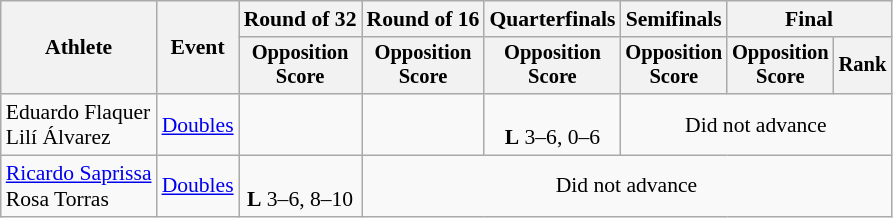<table class=wikitable style="font-size:90%">
<tr>
<th rowspan=2>Athlete</th>
<th rowspan=2>Event</th>
<th>Round of 32</th>
<th>Round of 16</th>
<th>Quarterfinals</th>
<th>Semifinals</th>
<th colspan=2>Final</th>
</tr>
<tr style="font-size:95%">
<th>Opposition<br>Score</th>
<th>Opposition<br>Score</th>
<th>Opposition<br>Score</th>
<th>Opposition<br>Score</th>
<th>Opposition<br>Score</th>
<th>Rank</th>
</tr>
<tr align=center>
<td align=left>Eduardo Flaquer <br> Lilí Álvarez</td>
<td align=left><a href='#'>Doubles</a></td>
<td></td>
<td></td>
<td> <br> <strong>L</strong> 3–6, 0–6</td>
<td colspan=3>Did not advance</td>
</tr>
<tr align=center>
<td align=left><a href='#'>Ricardo Saprissa</a><br> Rosa Torras</td>
<td align=left><a href='#'>Doubles</a></td>
<td> <br> <strong>L</strong> 3–6, 8–10</td>
<td colspan=5>Did not advance</td>
</tr>
</table>
